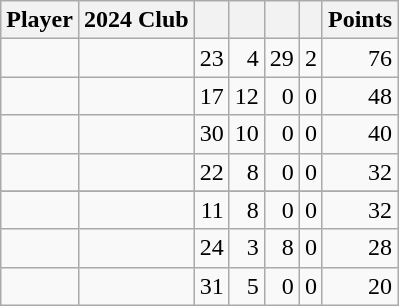<table class="wikitable sortable" style="text-align:right;">
<tr>
<th>Player</th>
<th>2024 Club</th>
<th></th>
<th></th>
<th></th>
<th></th>
<th>Points</th>
</tr>
<tr>
<td align=left></td>
<td align=center></td>
<td>23</td>
<td>4</td>
<td>29</td>
<td>2</td>
<td>76</td>
</tr>
<tr>
<td align=left></td>
<td align=center></td>
<td>17</td>
<td>12</td>
<td>0</td>
<td>0</td>
<td>48</td>
</tr>
<tr>
<td align=left></td>
<td align=center></td>
<td>30</td>
<td>10</td>
<td>0</td>
<td>0</td>
<td>40</td>
</tr>
<tr>
<td align=left></td>
<td align=center></td>
<td>22</td>
<td>8</td>
<td>0</td>
<td>0</td>
<td>32</td>
</tr>
<tr>
</tr>
<tr>
<td align=left></td>
<td align=center></td>
<td>11</td>
<td>8</td>
<td>0</td>
<td>0</td>
<td>32</td>
</tr>
<tr>
<td align=left></td>
<td align=center></td>
<td>24</td>
<td>3</td>
<td>8</td>
<td>0</td>
<td>28</td>
</tr>
<tr>
<td align=left></td>
<td align=center></td>
<td>31</td>
<td>5</td>
<td>0</td>
<td>0</td>
<td>20</td>
</tr>
</table>
